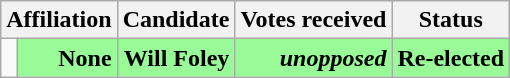<table class="wikitable" style="text-align:right">
<tr>
<th colspan="2">Affiliation</th>
<th>Candidate</th>
<th>Votes received</th>
<th>Status</th>
</tr>
<tr>
<td></td>
<td style="background:palegreen"><strong>None</strong></td>
<td style="background:palegreen"><strong>Will Foley</strong></td>
<td style="background:palegreen"><strong><em>unopposed</em></strong></td>
<td style="background:palegreen"><strong>Re-elected</strong></td>
</tr>
</table>
